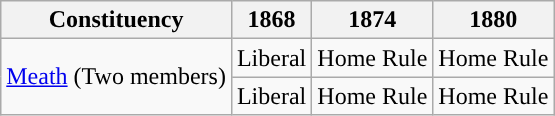<table class="wikitable">
<tr>
<th>Constituency</th>
<th>1868</th>
<th>1874</th>
<th>1880</th>
</tr>
<tr>
<td rowspan="2"><a href='#'>Meath</a> (Two members)</td>
<td>Liberal</td>
<td>Home Rule</td>
<td>Home Rule</td>
</tr>
<tr>
<td>Liberal</td>
<td>Home Rule</td>
<td>Home Rule</td>
</tr>
</table>
